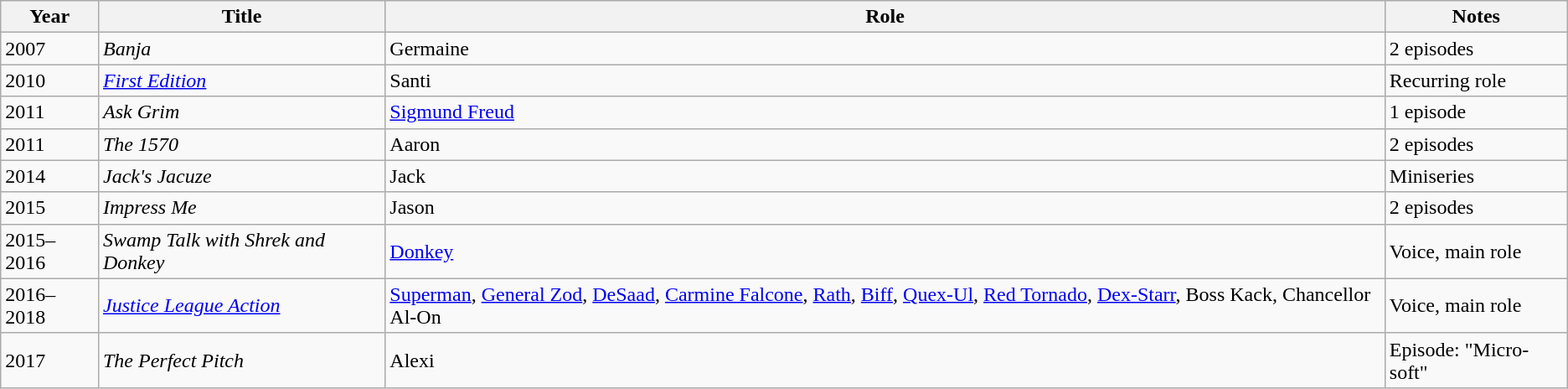<table class="wikitable sortable">
<tr>
<th>Year</th>
<th>Title</th>
<th>Role</th>
<th class="unsortable">Notes</th>
</tr>
<tr>
<td>2007</td>
<td><em>Banja</em></td>
<td>Germaine</td>
<td>2 episodes</td>
</tr>
<tr>
<td>2010</td>
<td><em><a href='#'>First Edition</a></em></td>
<td>Santi</td>
<td>Recurring role</td>
</tr>
<tr>
<td>2011</td>
<td><em>Ask Grim</em></td>
<td><a href='#'>Sigmund Freud</a></td>
<td>1 episode</td>
</tr>
<tr>
<td>2011</td>
<td><em>The 1570</em></td>
<td>Aaron</td>
<td>2 episodes</td>
</tr>
<tr>
<td>2014</td>
<td><em>Jack's Jacuze</em></td>
<td>Jack</td>
<td>Miniseries</td>
</tr>
<tr>
<td>2015</td>
<td><em>Impress Me</em></td>
<td>Jason</td>
<td>2 episodes</td>
</tr>
<tr>
<td>2015–2016</td>
<td><em>Swamp Talk with Shrek and Donkey</em></td>
<td><a href='#'>Donkey</a></td>
<td>Voice, main role</td>
</tr>
<tr>
<td>2016–2018</td>
<td><em><a href='#'>Justice League Action</a></em></td>
<td><a href='#'>Superman</a>, <a href='#'>General Zod</a>, <a href='#'>DeSaad</a>, <a href='#'>Carmine Falcone</a>, <a href='#'>Rath</a>, <a href='#'>Biff</a>, <a href='#'>Quex-Ul</a>, <a href='#'>Red Tornado</a>, <a href='#'>Dex-Starr</a>, Boss Kack, Chancellor Al-On</td>
<td>Voice, main role</td>
</tr>
<tr>
<td>2017</td>
<td><em>The Perfect Pitch</em></td>
<td>Alexi</td>
<td>Episode: "Micro-soft"</td>
</tr>
</table>
